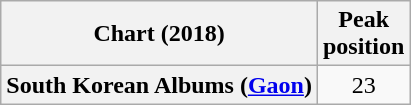<table class="wikitable plainrowheaders" style="text-align:center">
<tr>
<th scope="col">Chart (2018)</th>
<th scope="col">Peak<br>position</th>
</tr>
<tr>
<th scope="row">South Korean Albums (<a href='#'>Gaon</a>)</th>
<td>23</td>
</tr>
</table>
